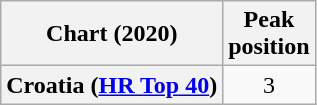<table class="wikitable sortable plainrowheaders" style="text-align:center">
<tr>
<th scope="col">Chart (2020)</th>
<th scope="col">Peak<br>position</th>
</tr>
<tr>
<th scope="row">Croatia (<a href='#'>HR Top 40</a>)</th>
<td>3</td>
</tr>
</table>
